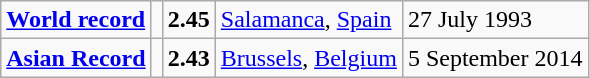<table class="wikitable">
<tr>
<td><strong><a href='#'>World record</a></strong></td>
<td></td>
<td><strong>2.45</strong></td>
<td><a href='#'>Salamanca</a>, <a href='#'>Spain</a></td>
<td>27 July 1993</td>
</tr>
<tr>
<td><strong><a href='#'>Asian Record</a></strong></td>
<td></td>
<td><strong>2.43</strong></td>
<td><a href='#'>Brussels</a>, <a href='#'>Belgium</a></td>
<td>5 September 2014</td>
</tr>
</table>
